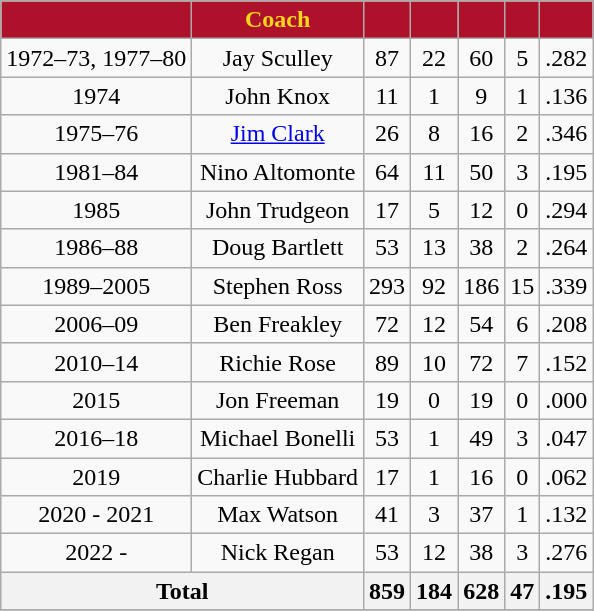<table class="wikitable" style="text-align:center">
<tr>
<th style="background:#AE122A; color:#FFD619;"></th>
<th style="background:#AE122A; color:#FFD619;">Coach</th>
<th style="background:#AE122A; color:#FFD619;"></th>
<th style="background:#AE122A; color:#FFD619;"></th>
<th style="background:#AE122A; color:#FFD619;"></th>
<th style="background:#AE122A; color:#FFD619;"></th>
<th style="background:#AE122A; color:#FFD619;"></th>
</tr>
<tr>
<td>1972–73, 1977–80</td>
<td>Jay Sculley</td>
<td>87</td>
<td>22</td>
<td>60</td>
<td>5</td>
<td>.282</td>
</tr>
<tr>
<td>1974</td>
<td>John Knox</td>
<td>11</td>
<td>1</td>
<td>9</td>
<td>1</td>
<td>.136</td>
</tr>
<tr>
<td>1975–76</td>
<td><a href='#'>Jim Clark</a></td>
<td>26</td>
<td>8</td>
<td>16</td>
<td>2</td>
<td>.346</td>
</tr>
<tr>
<td>1981–84</td>
<td>Nino Altomonte</td>
<td>64</td>
<td>11</td>
<td>50</td>
<td>3</td>
<td>.195</td>
</tr>
<tr>
<td>1985</td>
<td>John Trudgeon</td>
<td>17</td>
<td>5</td>
<td>12</td>
<td>0</td>
<td>.294</td>
</tr>
<tr>
<td>1986–88</td>
<td>Doug Bartlett</td>
<td>53</td>
<td>13</td>
<td>38</td>
<td>2</td>
<td>.264</td>
</tr>
<tr>
<td>1989–2005</td>
<td>Stephen Ross</td>
<td>293</td>
<td>92</td>
<td>186</td>
<td>15</td>
<td>.339</td>
</tr>
<tr>
<td>2006–09</td>
<td>Ben Freakley</td>
<td>72</td>
<td>12</td>
<td>54</td>
<td>6</td>
<td>.208</td>
</tr>
<tr>
<td>2010–14</td>
<td>Richie Rose</td>
<td>89</td>
<td>10</td>
<td>72</td>
<td>7</td>
<td>.152</td>
</tr>
<tr>
<td>2015</td>
<td>Jon Freeman</td>
<td>19</td>
<td>0</td>
<td>19</td>
<td>0</td>
<td>.000</td>
</tr>
<tr>
<td>2016–18</td>
<td>Michael Bonelli</td>
<td>53</td>
<td>1</td>
<td>49</td>
<td>3</td>
<td>.047</td>
</tr>
<tr>
<td>2019</td>
<td>Charlie Hubbard</td>
<td>17</td>
<td>1</td>
<td>16</td>
<td>0</td>
<td>.062</td>
</tr>
<tr>
<td>2020 - 2021</td>
<td>Max Watson</td>
<td>41</td>
<td>3</td>
<td>37</td>
<td>1</td>
<td>.132</td>
</tr>
<tr>
<td>2022 -</td>
<td>Nick Regan</td>
<td>53</td>
<td>12</td>
<td>38</td>
<td>3</td>
<td>.276</td>
</tr>
<tr>
<th colspan="2">Total</th>
<th>859</th>
<th>184</th>
<th>628</th>
<th>47</th>
<th>.195</th>
</tr>
<tr>
</tr>
</table>
